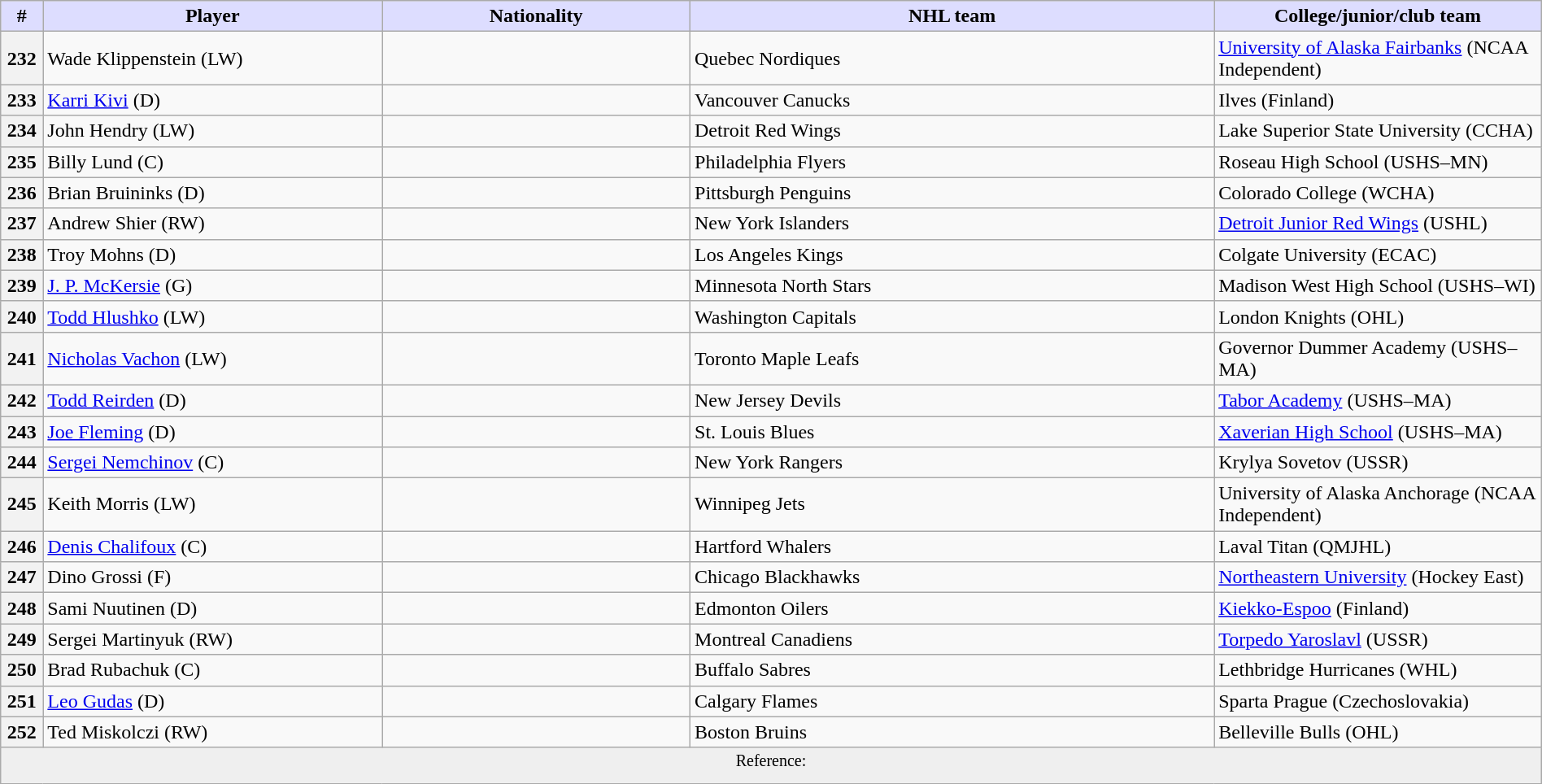<table class="wikitable" style="width: 100%">
<tr>
<th style="background:#ddf; width:2.75%;">#</th>
<th style="background:#ddf; width:22.0%;">Player</th>
<th style="background:#ddf; width:20.0%;">Nationality</th>
<th style="background:#ddf; width:34.0%;">NHL team</th>
<th style="background:#ddf; width:100.0%;">College/junior/club team</th>
</tr>
<tr>
<th>232</th>
<td>Wade Klippenstein (LW)</td>
<td></td>
<td>Quebec Nordiques</td>
<td><a href='#'>University of Alaska Fairbanks</a> (NCAA Independent)</td>
</tr>
<tr>
<th>233</th>
<td><a href='#'>Karri Kivi</a> (D)</td>
<td></td>
<td>Vancouver Canucks</td>
<td>Ilves (Finland)</td>
</tr>
<tr>
<th>234</th>
<td>John Hendry (LW)</td>
<td></td>
<td>Detroit Red Wings</td>
<td>Lake Superior State University (CCHA)</td>
</tr>
<tr>
<th>235</th>
<td>Billy Lund (C)</td>
<td></td>
<td>Philadelphia Flyers</td>
<td>Roseau High School (USHS–MN)</td>
</tr>
<tr>
<th>236</th>
<td>Brian Bruininks (D)</td>
<td></td>
<td>Pittsburgh Penguins</td>
<td>Colorado College (WCHA)</td>
</tr>
<tr>
<th>237</th>
<td>Andrew Shier (RW)</td>
<td></td>
<td>New York Islanders</td>
<td><a href='#'>Detroit Junior Red Wings</a> (USHL)</td>
</tr>
<tr>
<th>238</th>
<td>Troy Mohns (D)</td>
<td></td>
<td>Los Angeles Kings</td>
<td>Colgate University (ECAC)</td>
</tr>
<tr>
<th>239</th>
<td><a href='#'>J. P. McKersie</a> (G)</td>
<td></td>
<td>Minnesota North Stars</td>
<td>Madison West High School (USHS–WI)</td>
</tr>
<tr>
<th>240</th>
<td><a href='#'>Todd Hlushko</a> (LW)</td>
<td></td>
<td>Washington Capitals</td>
<td>London Knights (OHL)</td>
</tr>
<tr>
<th>241</th>
<td><a href='#'>Nicholas Vachon</a> (LW)</td>
<td></td>
<td>Toronto Maple Leafs</td>
<td>Governor Dummer Academy (USHS–MA)</td>
</tr>
<tr>
<th>242</th>
<td><a href='#'>Todd Reirden</a> (D)</td>
<td></td>
<td>New Jersey Devils</td>
<td><a href='#'>Tabor Academy</a> (USHS–MA)</td>
</tr>
<tr>
<th>243</th>
<td><a href='#'>Joe Fleming</a> (D)</td>
<td></td>
<td>St. Louis Blues</td>
<td><a href='#'>Xaverian High School</a> (USHS–MA)</td>
</tr>
<tr>
<th>244</th>
<td><a href='#'>Sergei Nemchinov</a> (C)</td>
<td></td>
<td>New York Rangers</td>
<td>Krylya Sovetov (USSR)</td>
</tr>
<tr>
<th>245</th>
<td>Keith Morris (LW)</td>
<td></td>
<td>Winnipeg Jets</td>
<td>University of Alaska Anchorage (NCAA Independent)</td>
</tr>
<tr>
<th>246</th>
<td><a href='#'>Denis Chalifoux</a> (C)</td>
<td></td>
<td>Hartford Whalers</td>
<td>Laval Titan (QMJHL)</td>
</tr>
<tr>
<th>247</th>
<td>Dino Grossi (F)</td>
<td></td>
<td>Chicago Blackhawks</td>
<td><a href='#'>Northeastern University</a> (Hockey East)</td>
</tr>
<tr>
<th>248</th>
<td>Sami Nuutinen (D)</td>
<td></td>
<td>Edmonton Oilers</td>
<td><a href='#'>Kiekko-Espoo</a> (Finland)</td>
</tr>
<tr>
<th>249</th>
<td>Sergei Martinyuk (RW)</td>
<td></td>
<td>Montreal Canadiens</td>
<td><a href='#'>Torpedo Yaroslavl</a> (USSR)</td>
</tr>
<tr>
<th>250</th>
<td>Brad Rubachuk (C)</td>
<td></td>
<td>Buffalo Sabres</td>
<td>Lethbridge Hurricanes (WHL)</td>
</tr>
<tr>
<th>251</th>
<td><a href='#'>Leo Gudas</a> (D)</td>
<td></td>
<td>Calgary Flames</td>
<td>Sparta Prague (Czechoslovakia)</td>
</tr>
<tr>
<th>252</th>
<td>Ted Miskolczi (RW)</td>
<td></td>
<td>Boston Bruins</td>
<td>Belleville Bulls (OHL)</td>
</tr>
<tr>
<td align=center colspan="6" bgcolor="#efefef"><sup>Reference:  </sup></td>
</tr>
</table>
